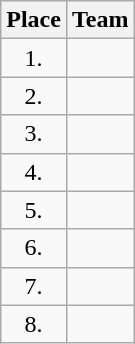<table class="wikitable" style="text-align: center;">
<tr>
<th>Place</th>
<th>Team</th>
</tr>
<tr>
<td>1.</td>
<td style="text-align:left;"></td>
</tr>
<tr>
<td>2.</td>
<td style="text-align:left;"></td>
</tr>
<tr>
<td>3.</td>
<td style="text-align:left;"></td>
</tr>
<tr>
<td>4.</td>
<td style="text-align:left;"></td>
</tr>
<tr>
<td>5.</td>
<td style="text-align:left;"></td>
</tr>
<tr>
<td>6.</td>
<td style="text-align:left;"></td>
</tr>
<tr>
<td>7.</td>
<td style="text-align:left;"></td>
</tr>
<tr>
<td>8.</td>
<td style="text-align:left;"></td>
</tr>
</table>
